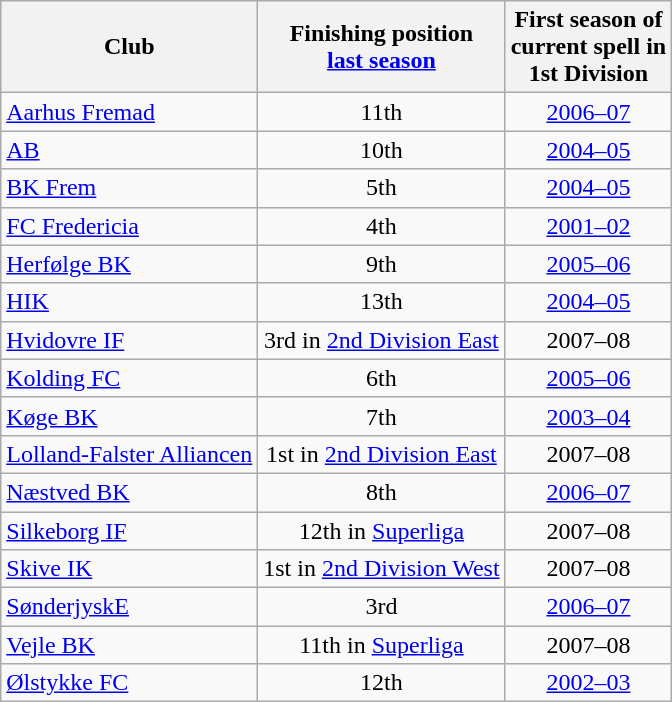<table class="wikitable" style="text-align:center;">
<tr>
<th>Club<br></th>
<th>Finishing position<br><a href='#'>last season</a></th>
<th>First season of<br>current spell in<br>1st Division</th>
</tr>
<tr>
<td style="text-align:left;"><a href='#'>Aarhus Fremad</a></td>
<td>11th</td>
<td><a href='#'>2006–07</a></td>
</tr>
<tr>
<td style="text-align:left;"><a href='#'>AB</a></td>
<td>10th</td>
<td><a href='#'>2004–05</a></td>
</tr>
<tr>
<td style="text-align:left;"><a href='#'>BK Frem</a></td>
<td>5th</td>
<td><a href='#'>2004–05</a></td>
</tr>
<tr>
<td style="text-align:left;"><a href='#'>FC Fredericia</a></td>
<td>4th</td>
<td><a href='#'>2001–02</a></td>
</tr>
<tr>
<td style="text-align:left;"><a href='#'>Herfølge BK</a></td>
<td>9th</td>
<td><a href='#'>2005–06</a></td>
</tr>
<tr>
<td style="text-align:left;"><a href='#'>HIK</a></td>
<td>13th</td>
<td><a href='#'>2004–05</a></td>
</tr>
<tr>
<td style="text-align:left;"><a href='#'>Hvidovre IF</a></td>
<td>3rd in <a href='#'>2nd Division East</a></td>
<td>2007–08</td>
</tr>
<tr>
<td style="text-align:left;"><a href='#'>Kolding FC</a></td>
<td>6th</td>
<td><a href='#'>2005–06</a></td>
</tr>
<tr>
<td style="text-align:left;"><a href='#'>Køge BK</a></td>
<td>7th</td>
<td><a href='#'>2003–04</a></td>
</tr>
<tr>
<td style="text-align:left;"><a href='#'>Lolland-Falster Alliancen</a></td>
<td>1st in <a href='#'>2nd Division East</a></td>
<td>2007–08</td>
</tr>
<tr>
<td style="text-align:left;"><a href='#'>Næstved BK</a></td>
<td>8th</td>
<td><a href='#'>2006–07</a></td>
</tr>
<tr>
<td style="text-align:left;"><a href='#'>Silkeborg IF</a></td>
<td>12th in <a href='#'>Superliga</a></td>
<td>2007–08</td>
</tr>
<tr>
<td style="text-align:left;"><a href='#'>Skive IK</a></td>
<td>1st in <a href='#'>2nd Division West</a></td>
<td>2007–08</td>
</tr>
<tr>
<td style="text-align:left;"><a href='#'>SønderjyskE</a></td>
<td>3rd</td>
<td><a href='#'>2006–07</a></td>
</tr>
<tr>
<td style="text-align:left;"><a href='#'>Vejle BK</a></td>
<td>11th in <a href='#'>Superliga</a></td>
<td>2007–08</td>
</tr>
<tr>
<td style="text-align:left;"><a href='#'>Ølstykke FC</a></td>
<td>12th</td>
<td><a href='#'>2002–03</a></td>
</tr>
</table>
